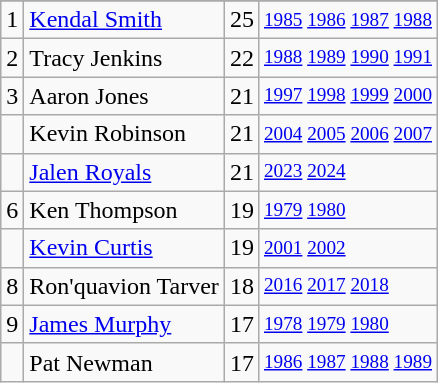<table class="wikitable">
<tr>
</tr>
<tr>
<td>1</td>
<td><a href='#'>Kendal Smith</a></td>
<td>25</td>
<td style="font-size:80%;"><a href='#'>1985</a> <a href='#'>1986</a> <a href='#'>1987</a> <a href='#'>1988</a></td>
</tr>
<tr>
<td>2</td>
<td>Tracy Jenkins</td>
<td>22</td>
<td style="font-size:80%;"><a href='#'>1988</a> <a href='#'>1989</a> <a href='#'>1990</a> <a href='#'>1991</a></td>
</tr>
<tr>
<td>3</td>
<td>Aaron Jones</td>
<td>21</td>
<td style="font-size:80%;"><a href='#'>1997</a> <a href='#'>1998</a> <a href='#'>1999</a> <a href='#'>2000</a></td>
</tr>
<tr>
<td></td>
<td>Kevin Robinson</td>
<td>21</td>
<td style="font-size:80%;"><a href='#'>2004</a> <a href='#'>2005</a> <a href='#'>2006</a> <a href='#'>2007</a></td>
</tr>
<tr>
<td></td>
<td><a href='#'>Jalen Royals</a></td>
<td>21</td>
<td style="font-size:80%;"><a href='#'>2023</a> <a href='#'>2024</a></td>
</tr>
<tr>
<td>6</td>
<td>Ken Thompson</td>
<td>19</td>
<td style="font-size:80%;"><a href='#'>1979</a> <a href='#'>1980</a></td>
</tr>
<tr>
<td></td>
<td><a href='#'>Kevin Curtis</a></td>
<td>19</td>
<td style="font-size:80%;"><a href='#'>2001</a> <a href='#'>2002</a></td>
</tr>
<tr>
<td>8</td>
<td>Ron'quavion Tarver</td>
<td>18</td>
<td style="font-size:80%;"><a href='#'>2016</a> <a href='#'>2017</a> <a href='#'>2018</a></td>
</tr>
<tr>
<td>9</td>
<td><a href='#'>James Murphy</a></td>
<td>17</td>
<td style="font-size:80%;"><a href='#'>1978</a> <a href='#'>1979</a> <a href='#'>1980</a></td>
</tr>
<tr>
<td></td>
<td>Pat Newman</td>
<td>17</td>
<td style="font-size:80%;"><a href='#'>1986</a> <a href='#'>1987</a> <a href='#'>1988</a> <a href='#'>1989</a></td>
</tr>
</table>
